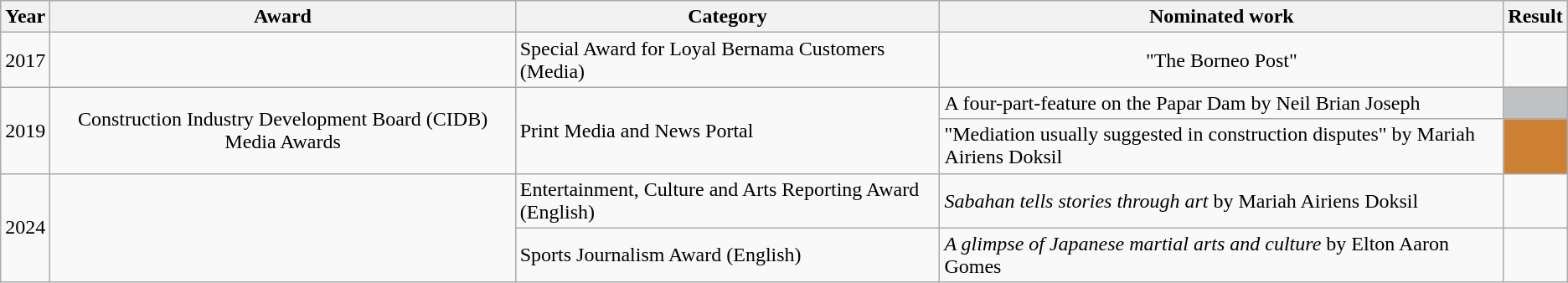<table class="wikitable">
<tr>
<th>Year</th>
<th>Award</th>
<th>Category</th>
<th>Nominated work</th>
<th>Result</th>
</tr>
<tr>
<td>2017</td>
<td></td>
<td>Special Award for Loyal Bernama Customers (Media)</td>
<td style="text-align:center;">"The Borneo Post"</td>
<td></td>
</tr>
<tr>
<td rowspan="2">2019</td>
<td rowspan="2" style="text-align:center;">Construction Industry Development Board (CIDB) Media Awards</td>
<td rowspan="2">Print Media and News Portal</td>
<td>A four-part-feature on the Papar Dam by Neil Brian Joseph</td>
<td style="background-color:#BFC1C2"></td>
</tr>
<tr>
<td>"Mediation usually suggested in construction disputes" by Mariah Airiens Doksil</td>
<td style="background-color:#CD7F32"></td>
</tr>
<tr>
<td rowspan="2">2024</td>
<td rowspan="2"></td>
<td>Entertainment, Culture and Arts Reporting Award (English)</td>
<td><em>Sabahan tells stories through art</em> by Mariah Airiens Doksil</td>
<td></td>
</tr>
<tr>
<td>Sports Journalism Award (English)</td>
<td><em>A glimpse of Japanese martial arts and culture</em> by Elton Aaron Gomes</td>
<td></td>
</tr>
</table>
